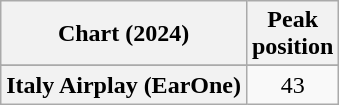<table class="wikitable sortable plainrowheaders" style="text-align:center">
<tr>
<th scope="col">Chart (2024)</th>
<th scope="col">Peak<br>position</th>
</tr>
<tr>
</tr>
<tr>
<th scope="row">Italy Airplay (EarOne)</th>
<td>43</td>
</tr>
</table>
